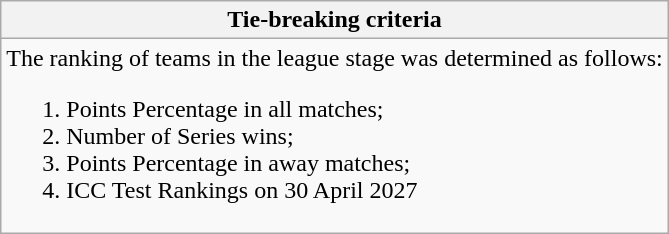<table class="wikitable collapsible collapsed">
<tr>
<th> Tie-breaking criteria</th>
</tr>
<tr>
<td>The ranking of teams in the league stage was determined as follows:<br><ol><li>Points Percentage in all matches;</li><li>Number of Series wins;</li><li>Points Percentage in away matches;</li><li>ICC Test Rankings on 30 April 2027</li></ol></td>
</tr>
</table>
